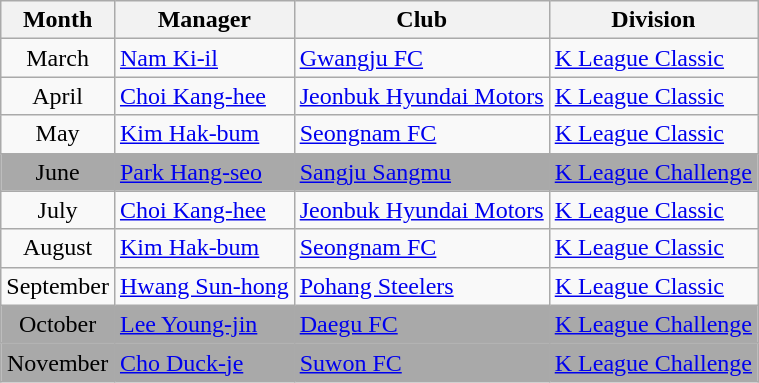<table class="wikitable">
<tr>
<th>Month</th>
<th>Manager</th>
<th>Club</th>
<th>Division</th>
</tr>
<tr>
<td align=center>March</td>
<td> <a href='#'>Nam Ki-il</a></td>
<td><a href='#'>Gwangju FC</a></td>
<td><a href='#'>K League Classic</a></td>
</tr>
<tr>
<td align=center>April</td>
<td> <a href='#'>Choi Kang-hee</a></td>
<td><a href='#'>Jeonbuk Hyundai Motors</a></td>
<td><a href='#'>K League Classic</a></td>
</tr>
<tr>
<td align=center>May</td>
<td> <a href='#'>Kim Hak-bum</a></td>
<td><a href='#'>Seongnam FC</a></td>
<td><a href='#'>K League Classic</a></td>
</tr>
<tr bgcolor="darkgray">
<td align=center>June</td>
<td> <a href='#'>Park Hang-seo</a></td>
<td><a href='#'>Sangju Sangmu</a></td>
<td><a href='#'>K League Challenge</a></td>
</tr>
<tr>
<td align=center>July</td>
<td> <a href='#'>Choi Kang-hee</a></td>
<td><a href='#'>Jeonbuk Hyundai Motors</a></td>
<td><a href='#'>K League Classic</a></td>
</tr>
<tr>
<td align=center>August</td>
<td> <a href='#'>Kim Hak-bum</a></td>
<td><a href='#'>Seongnam FC</a></td>
<td><a href='#'>K League Classic</a></td>
</tr>
<tr>
<td align=center>September</td>
<td> <a href='#'>Hwang Sun-hong</a></td>
<td><a href='#'>Pohang Steelers</a></td>
<td><a href='#'>K League Classic</a></td>
</tr>
<tr bgcolor="darkgray">
<td align=center>October</td>
<td> <a href='#'>Lee Young-jin</a></td>
<td><a href='#'>Daegu FC</a></td>
<td><a href='#'>K League Challenge</a></td>
</tr>
<tr bgcolor="darkgray">
<td align=center>November</td>
<td> <a href='#'>Cho Duck-je</a></td>
<td><a href='#'>Suwon FC</a></td>
<td><a href='#'>K League Challenge</a></td>
</tr>
</table>
